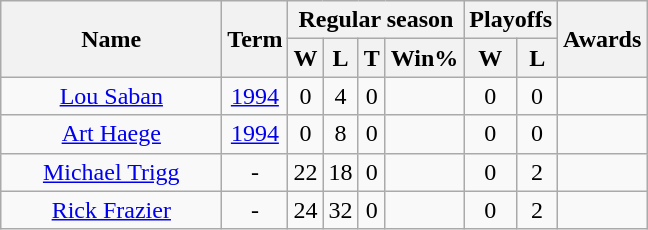<table class="wikitable">
<tr>
<th rowspan="2" style="width:140px;">Name</th>
<th rowspan="2">Term</th>
<th colspan="4">Regular season</th>
<th colspan="2">Playoffs</th>
<th rowspan="2">Awards</th>
</tr>
<tr>
<th>W</th>
<th>L</th>
<th>T</th>
<th>Win%</th>
<th>W</th>
<th>L</th>
</tr>
<tr>
<td style="text-align:center;"><a href='#'>Lou Saban</a></td>
<td style="text-align:center;"><a href='#'>1994</a></td>
<td style="text-align:center;">0</td>
<td style="text-align:center;">4</td>
<td style="text-align:center;">0</td>
<td style="text-align:center;"></td>
<td style="text-align:center;">0</td>
<td style="text-align:center;">0</td>
<td style="text-align:center;"></td>
</tr>
<tr>
<td style="text-align:center;"><a href='#'>Art Haege</a></td>
<td style="text-align:center;"><a href='#'>1994</a></td>
<td style="text-align:center;">0</td>
<td style="text-align:center;">8</td>
<td style="text-align:center;">0</td>
<td style="text-align:center;"></td>
<td style="text-align:center;">0</td>
<td style="text-align:center;">0</td>
<td style="text-align:center;"></td>
</tr>
<tr>
<td style="text-align:center;"><a href='#'>Michael Trigg</a></td>
<td style="text-align:center;">-</td>
<td style="text-align:center;">22</td>
<td style="text-align:center;">18</td>
<td style="text-align:center;">0</td>
<td style="text-align:center;"></td>
<td style="text-align:center;">0</td>
<td style="text-align:center;">2</td>
<td style="text-align:center;"></td>
</tr>
<tr>
<td style="text-align:center;"><a href='#'>Rick Frazier</a></td>
<td style="text-align:center;">-</td>
<td style="text-align:center;">24</td>
<td style="text-align:center;">32</td>
<td style="text-align:center;">0</td>
<td style="text-align:center;"></td>
<td style="text-align:center;">0</td>
<td style="text-align:center;">2</td>
<td style="text-align:center;"></td>
</tr>
</table>
